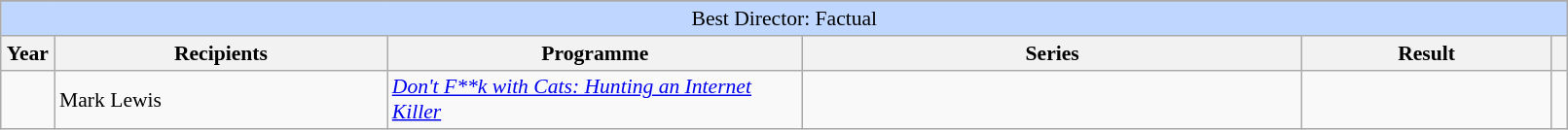<table class="wikitable plainrowheaders" style="font-size: 90%" width=85%>
<tr>
</tr>
<tr ---- bgcolor="#bfd7ff">
<td colspan=6 align=center>Best Director: Factual</td>
</tr>
<tr ---- bgcolor="#ebf5ff">
<th scope="col" style="width:2%;">Year</th>
<th scope="col" style="width:20%;">Recipients</th>
<th scope="col" style="width:25%;">Programme</th>
<th scope="col" style="width:30%;">Series</th>
<th scope="col" style="width:15%;">Result</th>
<th scope="col" class="unsortable" style="width:1%;"></th>
</tr>
<tr>
<td></td>
<td>Mark Lewis</td>
<td><em><a href='#'>Don't F**k with Cats: Hunting an Internet Killer</a></em></td>
<td></td>
<td></td>
<td></td>
</tr>
</table>
